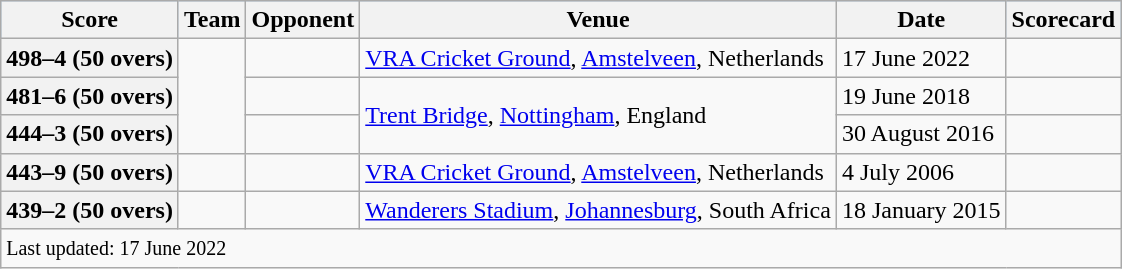<table class="wikitable plainrowheaders sortable">
<tr style="background:#9cf;">
<th>Score</th>
<th>Team</th>
<th>Opponent</th>
<th>Venue</th>
<th>Date</th>
<th>Scorecard</th>
</tr>
<tr>
<th>498–4 (50 overs)</th>
<td rowspan=3></td>
<td></td>
<td><a href='#'>VRA Cricket Ground</a>, <a href='#'>Amstelveen</a>, Netherlands</td>
<td>17 June 2022</td>
<td></td>
</tr>
<tr>
<th>481–6 (50 overs)</th>
<td></td>
<td rowspan=2><a href='#'>Trent Bridge</a>, <a href='#'>Nottingham</a>, England</td>
<td>19 June 2018</td>
<td></td>
</tr>
<tr>
<th>444–3 (50 overs)</th>
<td></td>
<td>30 August 2016</td>
<td></td>
</tr>
<tr>
<th>443–9 (50 overs)</th>
<td></td>
<td></td>
<td><a href='#'>VRA Cricket Ground</a>, <a href='#'>Amstelveen</a>, Netherlands</td>
<td>4 July 2006</td>
<td></td>
</tr>
<tr>
<th>439–2 (50 overs)</th>
<td></td>
<td></td>
<td><a href='#'>Wanderers Stadium</a>, <a href='#'>Johannesburg</a>, South Africa</td>
<td>18 January 2015</td>
<td></td>
</tr>
<tr class=sortbottom>
<td colspan=6><small>Last updated: 17 June 2022</small></td>
</tr>
</table>
